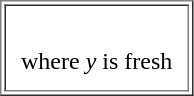<table border="1" cellpadding="10">
<tr>
<td><br>where <em>y</em> is fresh</td>
</tr>
</table>
